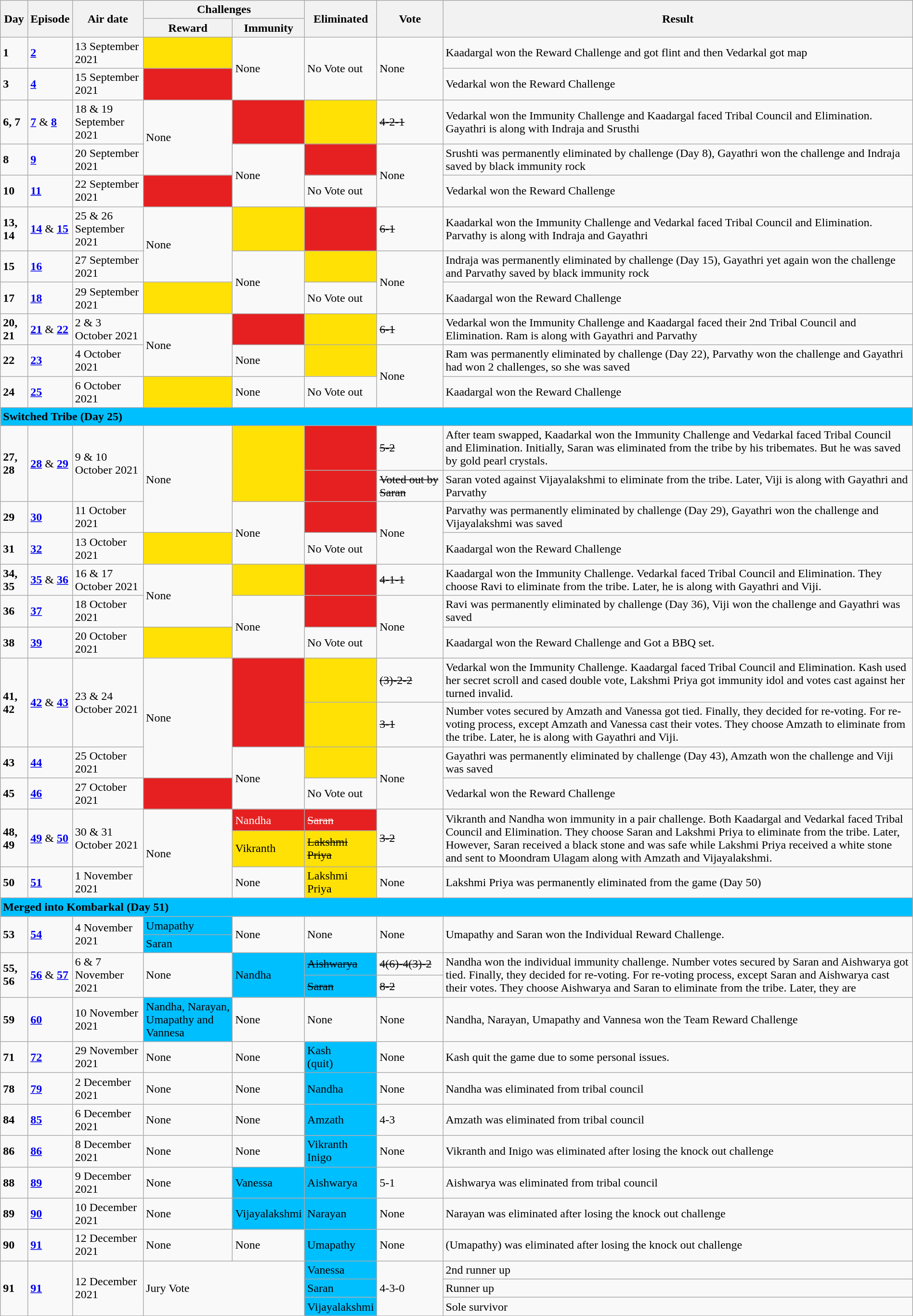<table class="wikitable" style="margin:auto; text-align:left">
<tr>
<th rowspan="2">Day</th>
<th rowspan="2">Episode</th>
<th rowspan="2">Air date</th>
<th colspan="2">Challenges</th>
<th rowspan="2">Eliminated</th>
<th rowspan="2">Vote</th>
<th rowspan="2">Result</th>
</tr>
<tr>
<th>Reward</th>
<th>Immunity</th>
</tr>
<tr>
<td><strong>1</strong></td>
<td><strong><a href='#'>2</a></strong></td>
<td>13 September 2021</td>
<td style="background:#FFE105;color:black"></td>
<td rowspan="2">None</td>
<td rowspan="2">No Vote out</td>
<td rowspan="2">None</td>
<td>Kaadargal won the Reward Challenge and got flint and then Vedarkal got map</td>
</tr>
<tr>
<td><strong>3</strong></td>
<td><strong><a href='#'>4</a></strong></td>
<td>15 September 2021</td>
<td style="background:#E62020;color:white"></td>
<td>Vedarkal won the Reward Challenge</td>
</tr>
<tr>
<td><strong>6, 7</strong></td>
<td><strong><a href='#'>7</a></strong> & <strong><a href='#'>8</a></strong></td>
<td>18 & 19 September 2021</td>
<td rowspan="2">None</td>
<td style="background:#E62020;color:white"></td>
<td style="background:#FFE105;color:black"></td>
<td><s>4-2-1</s></td>
<td>Vedarkal won the Immunity Challenge and Kaadargal faced Tribal Council and Elimination. Gayathri is  along with Indraja and Srusthi</td>
</tr>
<tr>
<td><strong>8</strong></td>
<td><strong><a href='#'>9</a></strong></td>
<td>20 September 2021</td>
<td rowspan="2">None</td>
<td style="background:#E62020;color:white"></td>
<td rowspan="2">None</td>
<td>Srushti was permanently eliminated by challenge (Day 8), Gayathri won the challenge and Indraja saved by black immunity rock</td>
</tr>
<tr>
<td><strong>10</strong></td>
<td><strong><a href='#'>11</a></strong></td>
<td>22 September 2021</td>
<td style="background:#E62020;color:white"></td>
<td>No Vote out</td>
<td>Vedarkal won the Reward Challenge</td>
</tr>
<tr>
<td><strong>13, 14</strong></td>
<td><strong><a href='#'>14</a></strong> & <strong><a href='#'>15</a></strong></td>
<td>25 & 26 September 2021</td>
<td rowspan="2">None</td>
<td style="background:#FFE105;color:black"></td>
<td style="background:#E62020;color:white"></td>
<td><s>6-1</s></td>
<td>Kaadarkal won the Immunity Challenge and Vedarkal faced Tribal Council and Elimination. Parvathy is  along with Indraja and Gayathri</td>
</tr>
<tr>
<td><strong>15</strong></td>
<td><strong><a href='#'>16</a></strong></td>
<td>27 September 2021</td>
<td rowspan="2">None</td>
<td style="background:#FFE105;color:black"></td>
<td rowspan="2">None</td>
<td>Indraja was permanently eliminated by challenge (Day 15), Gayathri yet again won the challenge and Parvathy saved by black immunity rock</td>
</tr>
<tr>
<td><strong>17</strong></td>
<td><strong><a href='#'>18</a></strong></td>
<td>29 September 2021</td>
<td style="background:#FFE105;color:black"></td>
<td>No Vote out</td>
<td>Kaadargal won the Reward Challenge</td>
</tr>
<tr>
<td><strong>20, 21</strong></td>
<td><strong><a href='#'>21</a></strong> & <strong><a href='#'>22</a></strong></td>
<td>2 & 3 October 2021</td>
<td rowspan="2">None</td>
<td style="background:#E62020;color:white"></td>
<td style="background:#FFE105;color:black"></td>
<td><s>6-1</s></td>
<td>Vedarkal won the Immunity Challenge and Kaadargal faced their 2nd Tribal Council and Elimination. Ram is  along with Gayathri and Parvathy</td>
</tr>
<tr>
<td><strong>22</strong></td>
<td><strong><a href='#'>23</a></strong></td>
<td>4 October 2021</td>
<td>None</td>
<td style="background:#FFE105;color:black"></td>
<td rowspan="2">None</td>
<td>Ram was permanently eliminated by challenge (Day 22), Parvathy won the challenge and Gayathri had won 2 challenges, so she was saved</td>
</tr>
<tr>
<td><strong>24</strong></td>
<td><strong><a href='#'>25</a></strong></td>
<td>6 October 2021</td>
<td style="background:#FFE105;color:black"></td>
<td>None</td>
<td>No Vote out</td>
<td>Kaadargal won the Reward Challenge</td>
</tr>
<tr>
<td colspan="11" style="background:#00bfff"><strong>Switched Tribe (Day 25)</strong></td>
</tr>
<tr>
<td rowspan="2"><strong>27, 28</strong></td>
<td rowspan="2"><strong><a href='#'>28</a></strong> & <strong><a href='#'>29</a></strong></td>
<td rowspan="2">9 & 10 October 2021</td>
<td rowspan="3">None</td>
<td rowspan=2 style="background:#FFE105;color:black"></td>
<td style="background:#E62020;color:white"></td>
<td><s>5-2</s></td>
<td>After team swapped, Kaadarkal won the Immunity Challenge and Vedarkal faced Tribal Council and Elimination. Initially, Saran was eliminated from the tribe by his tribemates. But he was saved by gold pearl crystals.</td>
</tr>
<tr>
<td style="background:#E62020;color:white"></td>
<td><s>Voted out by Saran</s></td>
<td>Saran voted against Vijayalakshmi to eliminate from the tribe. Later, Viji is  along with Gayathri and Parvathy</td>
</tr>
<tr>
<td><strong>29</strong></td>
<td><strong><a href='#'>30</a></strong></td>
<td>11 October 2021</td>
<td rowspan="2">None</td>
<td style="background:#E62020;color:white"></td>
<td rowspan="2">None</td>
<td>Parvathy was permanently eliminated by challenge (Day 29), Gayathri won the challenge and Vijayalakshmi  was saved</td>
</tr>
<tr>
<td><strong>31</strong></td>
<td><strong><a href='#'>32</a></strong></td>
<td>13 October 2021</td>
<td style="background:#FFE105;color:black"></td>
<td>No Vote out</td>
<td>Kaadargal won the Reward Challenge</td>
</tr>
<tr>
<td><strong>34, 35</strong></td>
<td><strong><a href='#'>35</a></strong> & <strong><a href='#'>36</a></strong></td>
<td>16 & 17 October 2021</td>
<td rowspan="2">None</td>
<td style="background:#FFE105;color:black"></td>
<td style="background:#E62020;color:white"></td>
<td><s>4-1-1</s></td>
<td>Kaadargal won the Immunity Challenge. Vedarkal faced Tribal Council and Elimination. They choose Ravi to eliminate from the tribe. Later, he is  along with Gayathri and Viji.</td>
</tr>
<tr>
<td><strong>36</strong></td>
<td><strong><a href='#'>37</a></strong></td>
<td>18 October 2021</td>
<td rowspan="2">None</td>
<td style="background:#E62020;color:white"></td>
<td rowspan="2">None</td>
<td>Ravi was permanently eliminated by challenge (Day 36), Viji won the challenge and Gayathri  was saved</td>
</tr>
<tr>
<td><strong>38</strong></td>
<td><strong><a href='#'>39</a></strong></td>
<td>20 October 2021</td>
<td style="background:#FFE105;color:black"></td>
<td>No Vote out</td>
<td>Kaadargal won the Reward Challenge and Got a BBQ set.</td>
</tr>
<tr>
<td rowspan="2"><strong>41, 42</strong></td>
<td rowspan="2"><strong><a href='#'>42</a></strong>  & <strong><a href='#'>43</a></strong></td>
<td rowspan="2">23 & 24 October 2021</td>
<td rowspan="3">None</td>
<td rowspan="2" style="background:#E62020;color:white"></td>
<td style="background:#FFE105;color:black"></td>
<td><s>(3)-2-2</s></td>
<td>Vedarkal won the Immunity Challenge. Kaadargal faced Tribal Council and Elimination. Kash used her secret scroll and cased double vote, Lakshmi Priya got immunity idol and votes cast against her turned invalid.</td>
</tr>
<tr>
<td style="background:#FFE105;color:black"></td>
<td><s>3-1</s></td>
<td>Number votes secured by Amzath and Vanessa got tied. Finally, they decided for re-voting. For re-voting process, except Amzath and Vanessa cast their votes. They choose Amzath to eliminate from the tribe. Later, he is  along with Gayathri and Viji.</td>
</tr>
<tr>
<td><strong>43</strong></td>
<td><strong><a href='#'>44</a></strong></td>
<td>25 October 2021</td>
<td rowspan="2">None</td>
<td style="background:#FFE105;color:black"></td>
<td rowspan="2">None</td>
<td>Gayathri was permanently eliminated by challenge (Day 43), Amzath won the challenge and Viji was saved</td>
</tr>
<tr>
<td><strong>45</strong></td>
<td><strong><a href='#'>46</a></strong></td>
<td>27 October 2021</td>
<td style="background:#E62020;color:white"></td>
<td>No Vote out</td>
<td>Vedarkal won the Reward Challenge</td>
</tr>
<tr>
<td rowspan="2"><strong>48, 49</strong></td>
<td rowspan="2"><strong><a href='#'>49</a></strong> & <strong><a href='#'>50</a></strong></td>
<td rowspan="2">30 & 31 October 2021</td>
<td rowspan="3">None</td>
<td style="background:#E62020;color:white">Nandha</td>
<td style="background:#E62020;color:white"><s>Saran</s></td>
<td rowspan="2"><s>3-2</s></td>
<td rowspan="2">Vikranth and Nandha won immunity in a pair challenge. Both Kaadargal and Vedarkal faced Tribal Council and Elimination. They choose Saran and Lakshmi Priya to eliminate from the tribe. Later, However, Saran received a black stone and was safe while Lakshmi Priya received a white stone and sent to Moondram Ulagam along with Amzath and Vijayalakshmi.</td>
</tr>
<tr>
<td style="background:#FFE105;color:black">Vikranth</td>
<td style="background:#FFE105;color:black"><s>Lakshmi Priya</s></td>
</tr>
<tr>
<td><strong>50</strong></td>
<td><strong><a href='#'>51</a></strong></td>
<td>1 November 2021</td>
<td rowspan="1">None</td>
<td style="background:#FFE105;color:black">Lakshmi Priya</td>
<td rowspan="1">None</td>
<td>Lakshmi Priya was permanently eliminated from the game (Day 50)</td>
</tr>
<tr>
<td colspan="11" style="background:#00bfff"><strong>Merged into Kombarkal (Day 51)</strong></td>
</tr>
<tr>
<td rowspan="2"><strong>53</strong></td>
<td rowspan="2"><strong><a href='#'>54</a></strong></td>
<td rowspan="2">4 November 2021</td>
<td style="background:#00bfff;color:black">Umapathy</td>
<td rowspan="2">None</td>
<td rowspan="2">None</td>
<td rowspan="2">None</td>
<td rowspan="2">Umapathy and Saran won the Individual Reward Challenge.</td>
</tr>
<tr>
<td style="background:#00bfff;color:black">Saran</td>
</tr>
<tr>
<td rowspan="2"><strong>55, 56</strong></td>
<td rowspan="2"><strong><a href='#'>56</a></strong> & <strong><a href='#'>57</a></strong></td>
<td rowspan="2">6 & 7 November 2021</td>
<td rowspan="2">None</td>
<td rowspan="2" style="background:#00bfff;color:black">Nandha</td>
<td style="background:#00bfff;color:black"><s>Aishwarya</s></td>
<td><s>4(6)-4(3)-2</s></td>
<td rowspan="2">Nandha won the individual immunity challenge. Number votes secured by Saran and Aishwarya got tied. Finally, they decided for re-voting. For re-voting process, except Saran and Aishwarya cast their votes. They choose Aishwarya and Saran to eliminate from the tribe. Later, they are </td>
</tr>
<tr>
<td style="background:#00bfff;color:black"><s>Saran</s></td>
<td><s>8-2</s></td>
</tr>
<tr>
<td rowspan="1"><strong>59</strong></td>
<td rowspan="1"><strong><a href='#'>60</a></strong></td>
<td rowspan="1">10 November 2021</td>
<td style="background:#00bfff;color:black">Nandha, Narayan, Umapathy and Vannesa</td>
<td rowspan="1">None</td>
<td rowspan="1">None</td>
<td rowspan="1">None</td>
<td rowspan="1">Nandha, Narayan, Umapathy and Vannesa won the Team Reward Challenge</td>
</tr>
<tr>
<td rowspan="1"><strong>71</strong></td>
<td rowspan="1"><strong><a href='#'>72</a></strong></td>
<td rowspan="1">29 November 2021</td>
<td rowspan="1">None</td>
<td rowspan="1">None</td>
<td style="background:#00bfff;color:black">Kash<br>(quit)</td>
<td rowspan="1">None</td>
<td rowspan="1">Kash quit the game due to some personal issues.</td>
</tr>
<tr>
<td rowspan="1"><strong>78</strong></td>
<td rowspan="1"><strong><a href='#'>79</a></strong></td>
<td rowspan="1">2 December 2021</td>
<td rowspan="1">None</td>
<td rowspan="1">None</td>
<td style="background:#00bfff;color:black">Nandha</td>
<td rowspan="1">None</td>
<td rowspan="1">Nandha was eliminated from tribal council</td>
</tr>
<tr>
<td rowspan="1"><strong>84</strong></td>
<td rowspan="1"><strong><a href='#'>85</a></strong></td>
<td rowspan="1">6 December 2021</td>
<td rowspan="1">None</td>
<td rowspan="1">None</td>
<td style="background:#00bfff;color:black">Amzath</td>
<td rowspan="1">4-3</td>
<td rowspan="1">Amzath was eliminated from tribal council</td>
</tr>
<tr>
<td rowspan="1"><strong>86</strong></td>
<td rowspan="1"><strong><a href='#'>86</a></strong></td>
<td rowspan="1">8 December 2021</td>
<td rowspan="1">None</td>
<td rowspan="1">None</td>
<td style="background:#00bfff;color:black">Vikranth<br>Inigo</td>
<td rowspan="1">None</td>
<td rowspan="1">Vikranth and Inigo was eliminated after losing the knock out challenge</td>
</tr>
<tr>
<td rowspan="1"><strong>88</strong></td>
<td rowspan="1"><strong><a href='#'>89</a></strong></td>
<td rowspan="1">9 December 2021</td>
<td rowspan="1">None</td>
<td style="background:#00bfff;color:black">Vanessa</td>
<td style="background:#00bfff;color:black">Aishwarya</td>
<td rowspan="1">5-1</td>
<td rowspan="1">Aishwarya was eliminated from tribal council</td>
</tr>
<tr>
<td rowspan="1"><strong>89</strong></td>
<td rowspan="1"><strong><a href='#'>90</a></strong></td>
<td rowspan="1">10 December 2021</td>
<td rowspan="1">None</td>
<td style="background:#00bfff;color:black">Vijayalakshmi</td>
<td style="background:#00bfff;color:black">Narayan</td>
<td rowspan="1">None</td>
<td rowspan="1">Narayan was eliminated after losing the knock out challenge</td>
</tr>
<tr>
<td rowspan="1"><strong>90</strong></td>
<td rowspan="1"><strong><a href='#'>91</a></strong></td>
<td rowspan="1">12 December 2021</td>
<td rowspan="1">None</td>
<td rowspan="1">None</td>
<td style="background:#00bfff;color:black">Umapathy</td>
<td rowspan="1">None</td>
<td rowspan="1">(Umapathy) was eliminated after losing the knock out challenge</td>
</tr>
<tr>
<td rowspan=3><strong>91</strong></td>
<td rowspan=3><strong><a href='#'>91</a></strong></td>
<td rowspan=3>12 December 2021</td>
<td rowspan=3 colspan=2>Jury Vote</td>
<td style="background:#00bfff;color:black">Vanessa</td>
<td rowspan=3>4-3-0</td>
<td>2nd runner up</td>
</tr>
<tr>
<td style="background:#00bfff;color:black">Saran</td>
<td>Runner up</td>
</tr>
<tr>
<td style="background:#00bfff;color:black">Vijayalakshmi</td>
<td>Sole survivor</td>
</tr>
<tr>
</tr>
</table>
